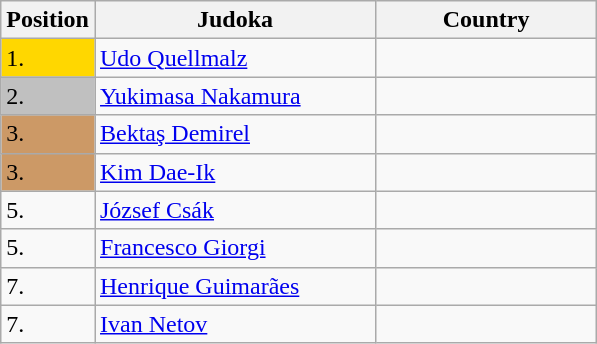<table class=wikitable>
<tr>
<th>Position</th>
<th width=180>Judoka</th>
<th width=140>Country</th>
</tr>
<tr>
<td bgcolor=gold>1.</td>
<td><a href='#'>Udo Quellmalz</a></td>
<td></td>
</tr>
<tr>
<td bgcolor=silver>2.</td>
<td><a href='#'>Yukimasa Nakamura</a></td>
<td></td>
</tr>
<tr>
<td bgcolor=CC9966>3.</td>
<td><a href='#'>Bektaş Demirel</a></td>
<td></td>
</tr>
<tr>
<td bgcolor=CC9966>3.</td>
<td><a href='#'>Kim Dae-Ik</a></td>
<td></td>
</tr>
<tr>
<td>5.</td>
<td><a href='#'>József Csák</a></td>
<td></td>
</tr>
<tr>
<td>5.</td>
<td><a href='#'>Francesco Giorgi</a></td>
<td></td>
</tr>
<tr>
<td>7.</td>
<td><a href='#'>Henrique Guimarães</a></td>
<td></td>
</tr>
<tr>
<td>7.</td>
<td><a href='#'>Ivan Netov</a></td>
<td></td>
</tr>
</table>
